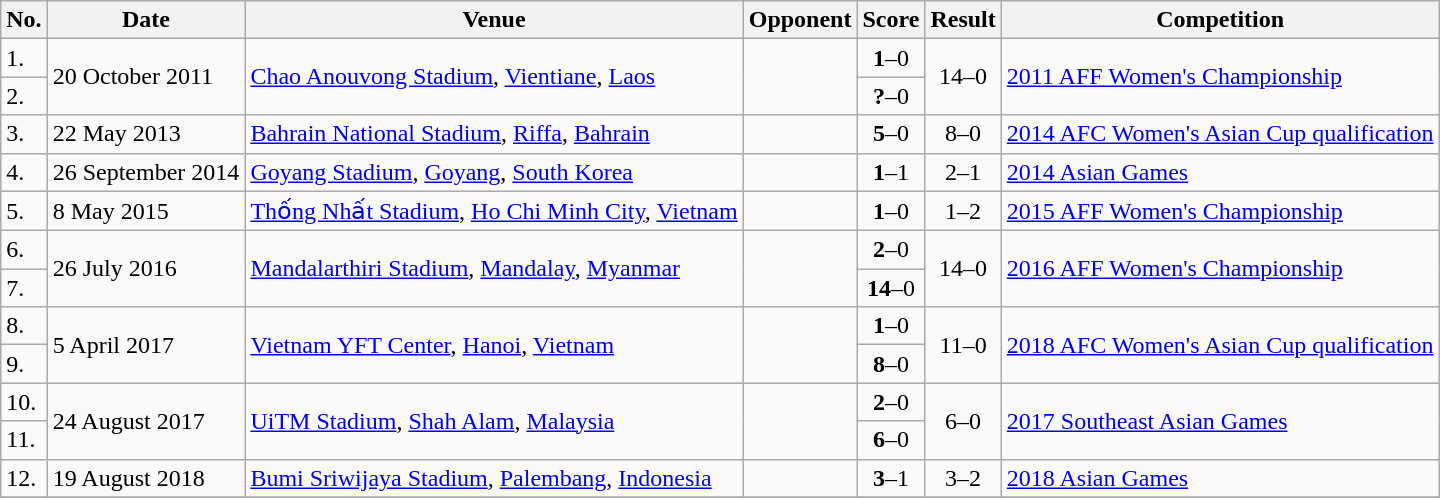<table class="wikitable">
<tr>
<th>No.</th>
<th>Date</th>
<th>Venue</th>
<th>Opponent</th>
<th>Score</th>
<th>Result</th>
<th>Competition</th>
</tr>
<tr>
<td>1.</td>
<td rowspan="2">20 October 2011</td>
<td rowspan="2"><a href='#'>Chao Anouvong Stadium</a>, <a href='#'>Vientiane</a>, <a href='#'>Laos</a></td>
<td rowspan="2"></td>
<td align=center><strong>1</strong>–0</td>
<td rowspan="2" align=center>14–0</td>
<td rowspan="2"><a href='#'>2011 AFF Women's Championship</a></td>
</tr>
<tr>
<td>2.</td>
<td align=center><strong>?</strong>–0</td>
</tr>
<tr>
<td>3.</td>
<td>22 May 2013</td>
<td><a href='#'>Bahrain National Stadium</a>, <a href='#'>Riffa</a>, <a href='#'>Bahrain</a></td>
<td></td>
<td align=center><strong>5</strong>–0</td>
<td align=center>8–0</td>
<td><a href='#'>2014 AFC Women's Asian Cup qualification</a></td>
</tr>
<tr>
<td>4.</td>
<td>26 September 2014</td>
<td><a href='#'>Goyang Stadium</a>, <a href='#'>Goyang</a>, <a href='#'>South Korea</a></td>
<td></td>
<td align=center><strong>1</strong>–1</td>
<td align=center>2–1</td>
<td><a href='#'>2014 Asian Games</a></td>
</tr>
<tr>
<td>5.</td>
<td>8 May 2015</td>
<td><a href='#'>Thống Nhất Stadium</a>, <a href='#'>Ho Chi Minh City</a>, <a href='#'>Vietnam</a></td>
<td></td>
<td align=center><strong>1</strong>–0</td>
<td align=center>1–2</td>
<td><a href='#'>2015 AFF Women's Championship</a></td>
</tr>
<tr>
<td>6.</td>
<td rowspan="2">26 July 2016</td>
<td rowspan="2"><a href='#'>Mandalarthiri Stadium</a>, <a href='#'>Mandalay</a>, <a href='#'>Myanmar</a></td>
<td rowspan="2"></td>
<td align=center><strong>2</strong>–0</td>
<td rowspan="2" align=center>14–0</td>
<td rowspan="2"><a href='#'>2016 AFF Women's Championship</a></td>
</tr>
<tr>
<td>7.</td>
<td align=center><strong>14</strong>–0</td>
</tr>
<tr>
<td>8.</td>
<td rowspan="2">5 April 2017</td>
<td rowspan="2"><a href='#'>Vietnam YFT Center</a>, <a href='#'>Hanoi</a>, <a href='#'>Vietnam</a></td>
<td rowspan="2"></td>
<td align=center><strong>1</strong>–0</td>
<td rowspan="2" align=center>11–0</td>
<td rowspan="2"><a href='#'>2018 AFC Women's Asian Cup qualification</a></td>
</tr>
<tr>
<td>9.</td>
<td align=center><strong>8</strong>–0</td>
</tr>
<tr>
<td>10.</td>
<td rowspan="2">24 August 2017</td>
<td rowspan="2"><a href='#'>UiTM Stadium</a>, <a href='#'>Shah Alam</a>, <a href='#'>Malaysia</a></td>
<td rowspan="2"></td>
<td align=center><strong>2</strong>–0</td>
<td rowspan="2" align=center>6–0</td>
<td rowspan="2"><a href='#'>2017 Southeast Asian Games</a></td>
</tr>
<tr>
<td>11.</td>
<td align=center><strong>6</strong>–0</td>
</tr>
<tr>
<td>12.</td>
<td>19 August 2018</td>
<td><a href='#'>Bumi Sriwijaya Stadium</a>, <a href='#'>Palembang</a>, <a href='#'>Indonesia</a></td>
<td></td>
<td align=center><strong>3</strong>–1</td>
<td align=center>3–2</td>
<td><a href='#'>2018 Asian Games</a></td>
</tr>
<tr>
</tr>
</table>
